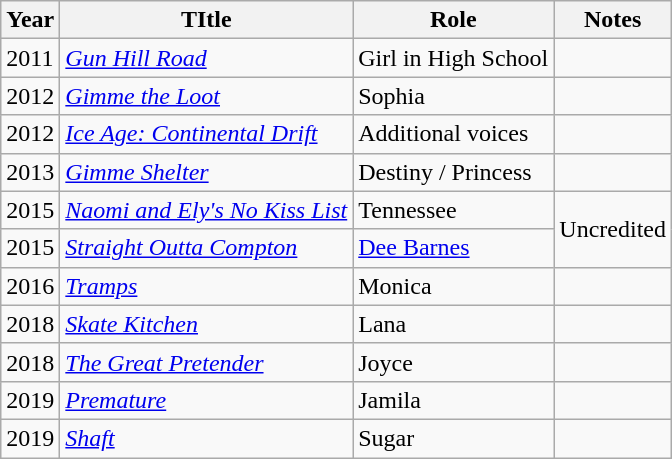<table class="wikitable sortable">
<tr>
<th>Year</th>
<th>TItle</th>
<th>Role</th>
<th>Notes</th>
</tr>
<tr>
<td>2011</td>
<td><a href='#'><em>Gun Hill Road</em></a></td>
<td>Girl in High School</td>
<td></td>
</tr>
<tr>
<td>2012</td>
<td><a href='#'><em>Gimme the Loot</em></a></td>
<td>Sophia</td>
<td></td>
</tr>
<tr>
<td>2012</td>
<td><em><a href='#'>Ice Age: Continental Drift</a></em></td>
<td>Additional voices</td>
<td></td>
</tr>
<tr>
<td>2013</td>
<td><a href='#'><em>Gimme Shelter</em></a></td>
<td>Destiny / Princess</td>
<td></td>
</tr>
<tr>
<td>2015</td>
<td><em><a href='#'>Naomi and Ely's No Kiss List</a></em></td>
<td>Tennessee</td>
<td rowspan="2">Uncredited</td>
</tr>
<tr>
<td>2015</td>
<td><a href='#'><em>Straight Outta Compton</em></a></td>
<td><a href='#'>Dee Barnes</a></td>
</tr>
<tr>
<td>2016</td>
<td><a href='#'><em>Tramps</em></a></td>
<td>Monica</td>
<td></td>
</tr>
<tr>
<td>2018</td>
<td><em><a href='#'>Skate Kitchen</a></em></td>
<td>Lana</td>
<td></td>
</tr>
<tr>
<td>2018</td>
<td><a href='#'><em>The Great Pretender</em></a></td>
<td>Joyce</td>
<td></td>
</tr>
<tr>
<td>2019</td>
<td><a href='#'><em>Premature</em></a></td>
<td>Jamila</td>
<td></td>
</tr>
<tr>
<td>2019</td>
<td><a href='#'><em>Shaft</em></a></td>
<td>Sugar</td>
<td></td>
</tr>
</table>
